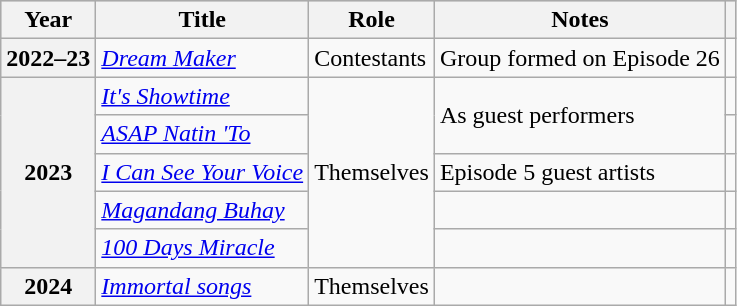<table class="wikitable plainrowheaders sortable">
<tr style="background:#ccc; text-align:center;">
<th>Year</th>
<th>Title</th>
<th>Role</th>
<th>Notes</th>
<th class="unsortable"></th>
</tr>
<tr>
<th scope="row">2022–23</th>
<td><em><a href='#'>Dream Maker</a></em></td>
<td>Contestants</td>
<td>Group formed on Episode 26</td>
<td></td>
</tr>
<tr>
<th scope="row"; rowspan="5">2023</th>
<td><a href='#'><em>It's Showtime</em></a></td>
<td rowspan="5">Themselves</td>
<td rowspan="2">As guest performers</td>
<td></td>
</tr>
<tr>
<td><em><a href='#'>ASAP Natin 'To</a></em></td>
<td></td>
</tr>
<tr>
<td><a href='#'><em>I Can See Your Voice</em></a></td>
<td>Episode 5 guest artists</td>
<td></td>
</tr>
<tr>
<td><em><a href='#'>Magandang Buhay</a></em></td>
<td></td>
<td></td>
</tr>
<tr>
<td><em><a href='#'>100 Days Miracle</a></em></td>
<td></td>
<td></td>
</tr>
<tr>
<th scope="row">2024</th>
<td><em><a href='#'>Immortal songs</a></em></td>
<td>Themselves</td>
<td></td>
<td></td>
</tr>
</table>
